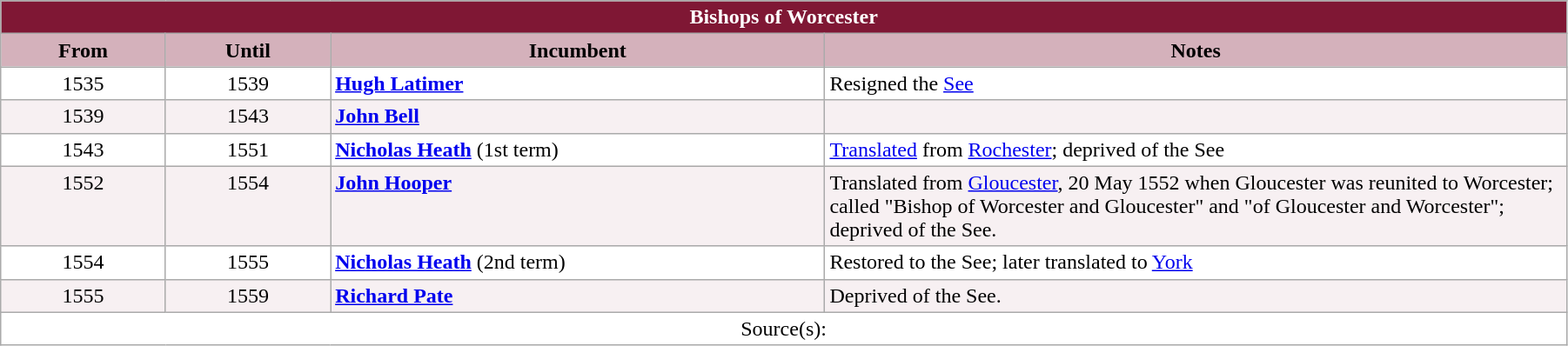<table class="wikitable" style="width:95%;" border="1" cellpadding="2">
<tr>
<th colspan="4" style="background-color: #7F1734; color: white;">Bishops of Worcester</th>
</tr>
<tr valign=center>
<th style="background-color:#D4B1BB" width="10%">From</th>
<th style="background-color:#D4B1BB" width="10%">Until</th>
<th style="background-color:#D4B1BB" width="30%">Incumbent</th>
<th style="background-color:#D4B1BB" width="45%">Notes</th>
</tr>
<tr valign=top bgcolor="white">
<td align="center">1535</td>
<td align="center">1539</td>
<td> <strong><a href='#'>Hugh Latimer</a></strong></td>
<td>Resigned the <a href='#'>See</a></td>
</tr>
<tr valign=top bgcolor="#F7F0F2">
<td align="center">1539</td>
<td align="center">1543</td>
<td> <strong><a href='#'>John Bell</a></strong></td>
<td></td>
</tr>
<tr valign=top bgcolor="white">
<td align="center">1543</td>
<td align="center">1551</td>
<td> <strong><a href='#'>Nicholas Heath</a></strong> (1st term)</td>
<td><a href='#'>Translated</a> from <a href='#'>Rochester</a>; deprived of the See</td>
</tr>
<tr valign=top bgcolor="#F7F0F2">
<td align="center">1552</td>
<td align="center">1554</td>
<td> <strong><a href='#'>John Hooper</a></strong></td>
<td>Translated from <a href='#'>Gloucester</a>, 20 May 1552 when Gloucester was reunited to Worcester; called "Bishop of Worcester and Gloucester" and "of Gloucester and Worcester"; deprived of the See.</td>
</tr>
<tr valign=top bgcolor="white">
<td align="center">1554</td>
<td align="center">1555</td>
<td> <strong><a href='#'>Nicholas Heath</a></strong> (2nd term)</td>
<td>Restored to the See; later translated to <a href='#'>York</a></td>
</tr>
<tr valign=top bgcolor="#F7F0F2">
<td align="center">1555</td>
<td align="center">1559</td>
<td> <strong><a href='#'>Richard Pate</a></strong></td>
<td>Deprived of the See.</td>
</tr>
<tr valign=top bgcolor="white">
<td align=center colspan="4">Source(s):</td>
</tr>
</table>
